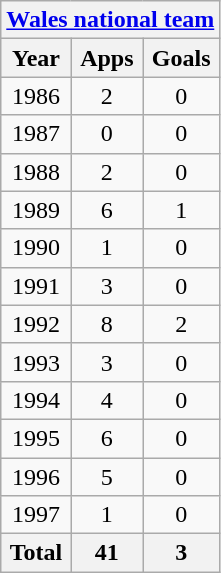<table class="wikitable" style="text-align:center">
<tr>
<th colspan=3><a href='#'>Wales national team</a></th>
</tr>
<tr>
<th>Year</th>
<th>Apps</th>
<th>Goals</th>
</tr>
<tr>
<td>1986</td>
<td>2</td>
<td>0</td>
</tr>
<tr>
<td>1987</td>
<td>0</td>
<td>0</td>
</tr>
<tr>
<td>1988</td>
<td>2</td>
<td>0</td>
</tr>
<tr>
<td>1989</td>
<td>6</td>
<td>1</td>
</tr>
<tr>
<td>1990</td>
<td>1</td>
<td>0</td>
</tr>
<tr>
<td>1991</td>
<td>3</td>
<td>0</td>
</tr>
<tr>
<td>1992</td>
<td>8</td>
<td>2</td>
</tr>
<tr>
<td>1993</td>
<td>3</td>
<td>0</td>
</tr>
<tr>
<td>1994</td>
<td>4</td>
<td>0</td>
</tr>
<tr>
<td>1995</td>
<td>6</td>
<td>0</td>
</tr>
<tr>
<td>1996</td>
<td>5</td>
<td>0</td>
</tr>
<tr>
<td>1997</td>
<td>1</td>
<td>0</td>
</tr>
<tr>
<th>Total</th>
<th>41</th>
<th>3</th>
</tr>
</table>
